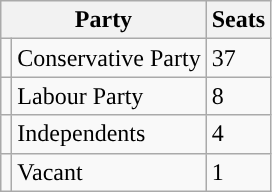<table class="wikitable">
<tr>
<th colspan="2">Party</th>
<th>Seats</th>
</tr>
<tr>
<td style="color:inherit;background:"></td>
<td>Conservative Party</td>
<td>37</td>
</tr>
<tr>
<td style="color:inherit;background:"></td>
<td>Labour Party</td>
<td>8</td>
</tr>
<tr>
<td style="color:inherit;background:"></td>
<td>Independents</td>
<td>4</td>
</tr>
<tr>
<td style="color:inherit;background:"></td>
<td>Vacant</td>
<td>1</td>
</tr>
</table>
